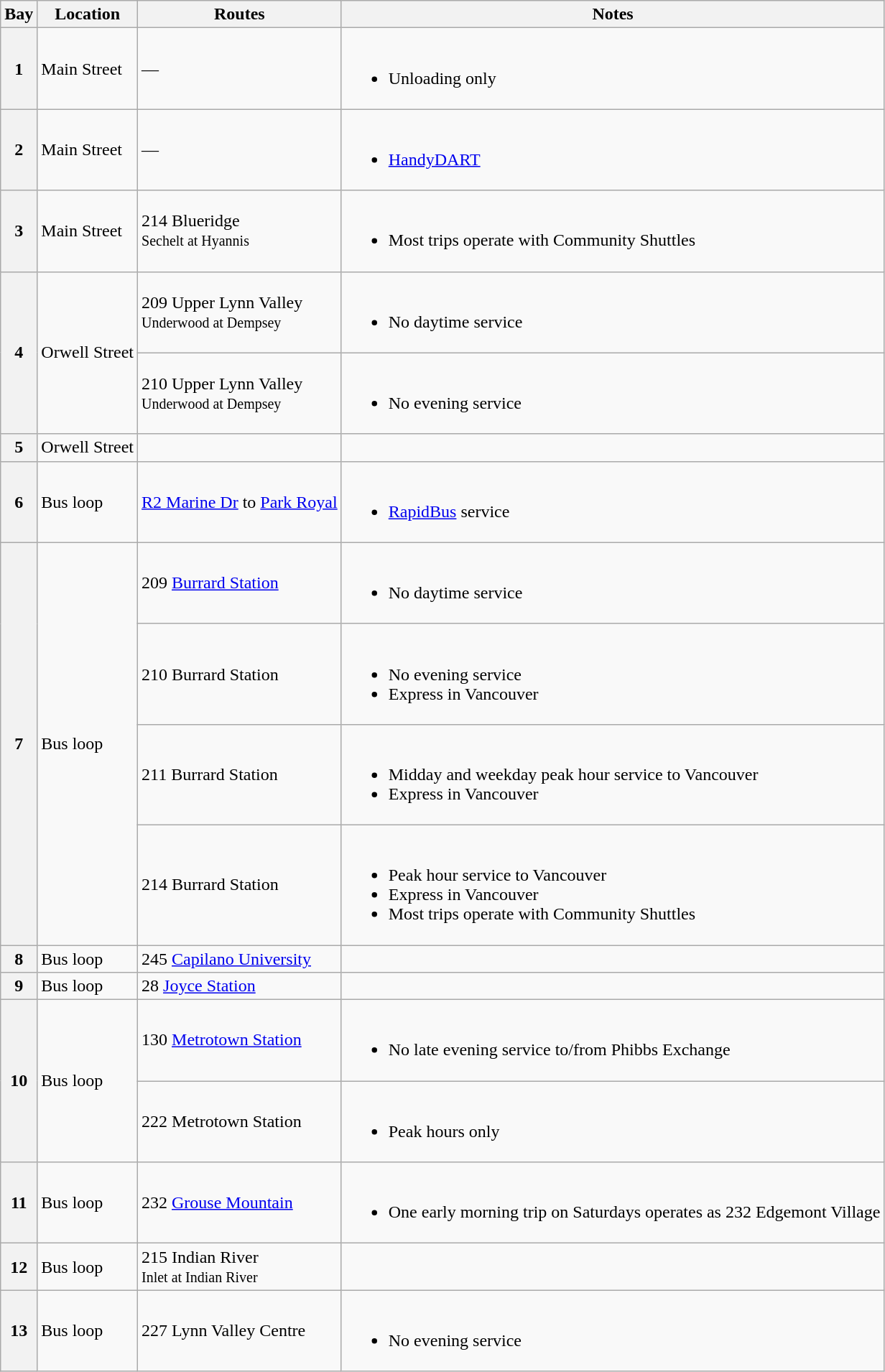<table class="wikitable">
<tr>
<th>Bay</th>
<th>Location</th>
<th>Routes</th>
<th>Notes</th>
</tr>
<tr>
<th>1</th>
<td>Main Street<br></td>
<td>—</td>
<td><br><ul><li>Unloading only</li></ul></td>
</tr>
<tr>
<th>2</th>
<td>Main Street<br></td>
<td>—</td>
<td><br><ul><li><a href='#'>HandyDART</a></li></ul></td>
</tr>
<tr>
<th>3</th>
<td>Main Street<br></td>
<td>214 Blueridge<br><small>Sechelt at Hyannis</small></td>
<td><br><ul><li>Most trips operate with Community Shuttles</li></ul></td>
</tr>
<tr>
<th rowspan="2">4</th>
<td rowspan="2">Orwell Street<br></td>
<td>209 Upper Lynn Valley<br><small>Underwood at Dempsey</small></td>
<td><br><ul><li>No daytime service</li></ul></td>
</tr>
<tr>
<td>210 Upper Lynn Valley<br><small>Underwood at Dempsey</small></td>
<td><br><ul><li>No evening service</li></ul></td>
</tr>
<tr>
<th>5</th>
<td>Orwell Street<br></td>
<td></td>
<td></td>
</tr>
<tr>
<th>6</th>
<td>Bus loop</td>
<td><a href='#'>R2 Marine Dr</a> to <a href='#'>Park Royal</a></td>
<td><br><ul><li><a href='#'>RapidBus</a> service</li></ul></td>
</tr>
<tr>
<th rowspan="4">7</th>
<td rowspan="4">Bus loop</td>
<td>209 <a href='#'>Burrard Station</a></td>
<td><br><ul><li>No daytime service</li></ul></td>
</tr>
<tr>
<td>210 Burrard Station</td>
<td><br><ul><li>No evening service</li><li>Express in Vancouver</li></ul></td>
</tr>
<tr>
<td>211 Burrard Station</td>
<td><br><ul><li>Midday and weekday peak hour service to Vancouver</li><li>Express in Vancouver</li></ul></td>
</tr>
<tr>
<td>214 Burrard Station</td>
<td><br><ul><li>Peak hour service to Vancouver</li><li>Express in Vancouver</li><li>Most trips operate with Community Shuttles</li></ul></td>
</tr>
<tr>
<th>8</th>
<td>Bus loop</td>
<td>245 <a href='#'>Capilano University</a></td>
<td></td>
</tr>
<tr>
<th>9</th>
<td>Bus loop</td>
<td>28 <a href='#'>Joyce Station</a></td>
<td></td>
</tr>
<tr>
<th rowspan="2">10</th>
<td rowspan="2">Bus loop</td>
<td>130 <a href='#'>Metrotown Station</a></td>
<td><br><ul><li>No late evening service to/from Phibbs Exchange</li></ul></td>
</tr>
<tr>
<td>222 Metrotown Station</td>
<td><br><ul><li>Peak hours only</li></ul></td>
</tr>
<tr>
<th>11</th>
<td>Bus loop</td>
<td>232 <a href='#'>Grouse Mountain</a></td>
<td><br><ul><li>One early morning trip on Saturdays operates as 232 Edgemont Village</li></ul></td>
</tr>
<tr>
<th>12</th>
<td>Bus loop</td>
<td>215 Indian River<br><small>Inlet at Indian River</small></td>
<td></td>
</tr>
<tr>
<th>13</th>
<td>Bus loop</td>
<td>227 Lynn Valley Centre</td>
<td><br><ul><li>No evening service</li></ul></td>
</tr>
</table>
